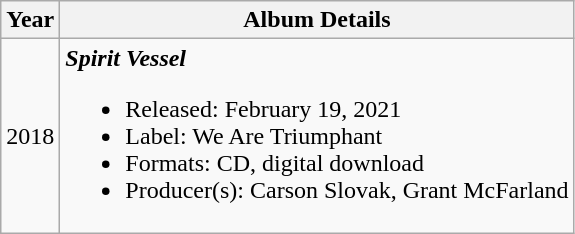<table class="wikitable">
<tr>
<th>Year</th>
<th>Album Details</th>
</tr>
<tr>
<td>2018</td>
<td><strong><em>Spirit Vessel</em></strong><br><ul><li>Released: February 19, 2021</li><li>Label: We Are Triumphant</li><li>Formats: CD, digital download</li><li>Producer(s): Carson Slovak, Grant McFarland</li></ul></td>
</tr>
</table>
